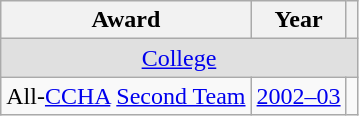<table class="wikitable">
<tr>
<th>Award</th>
<th>Year</th>
<th></th>
</tr>
<tr ALIGN="center" bgcolor="#e0e0e0">
<td colspan="3"><a href='#'>College</a></td>
</tr>
<tr>
<td>All-<a href='#'>CCHA</a> <a href='#'>Second Team</a></td>
<td><a href='#'>2002–03</a></td>
<td></td>
</tr>
</table>
